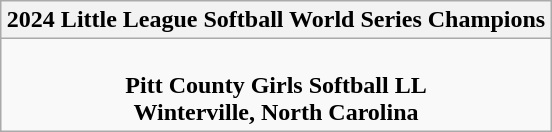<table class="wikitable" style="text-align: center; margin: 0 auto;">
<tr>
<th>2024 Little League Softball World Series Champions</th>
</tr>
<tr>
<td> <br><strong>Pitt County Girls Softball LL</strong><br><strong>Winterville, North Carolina</strong></td>
</tr>
</table>
